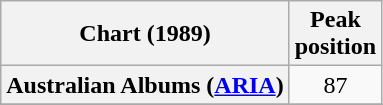<table class="wikitable sortable plainrowheaders">
<tr>
<th scope="col">Chart (1989)</th>
<th scope="col">Peak<br>position</th>
</tr>
<tr>
<th scope="row">Australian Albums (<a href='#'>ARIA</a>)</th>
<td style="text-align:center;">87</td>
</tr>
<tr>
</tr>
<tr>
</tr>
<tr>
</tr>
</table>
